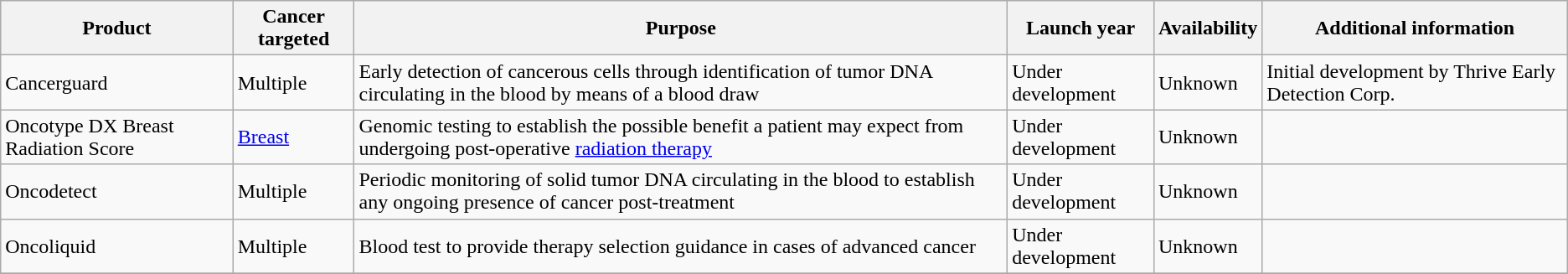<table class="wikitable sortable">
<tr>
<th>Product</th>
<th>Cancer targeted</th>
<th>Purpose</th>
<th>Launch year</th>
<th>Availability</th>
<th>Additional information</th>
</tr>
<tr>
<td>Cancerguard</td>
<td>Multiple</td>
<td>Early detection of cancerous cells through identification of tumor DNA circulating in the blood by means of a blood draw</td>
<td>Under development</td>
<td>Unknown</td>
<td>Initial development by Thrive Early Detection Corp.</td>
</tr>
<tr>
<td>Oncotype DX Breast Radiation Score</td>
<td><a href='#'>Breast</a></td>
<td>Genomic testing to establish the possible benefit a patient may expect from undergoing post-operative <a href='#'>radiation therapy</a></td>
<td>Under development</td>
<td>Unknown</td>
<td></td>
</tr>
<tr>
<td>Oncodetect</td>
<td>Multiple</td>
<td>Periodic monitoring of solid tumor DNA circulating in the blood to establish any ongoing presence of cancer post-treatment</td>
<td>Under development</td>
<td>Unknown</td>
<td></td>
</tr>
<tr>
<td>Oncoliquid</td>
<td>Multiple</td>
<td>Blood test to provide therapy selection guidance in cases of advanced cancer</td>
<td>Under development</td>
<td>Unknown</td>
<td></td>
</tr>
<tr>
</tr>
</table>
